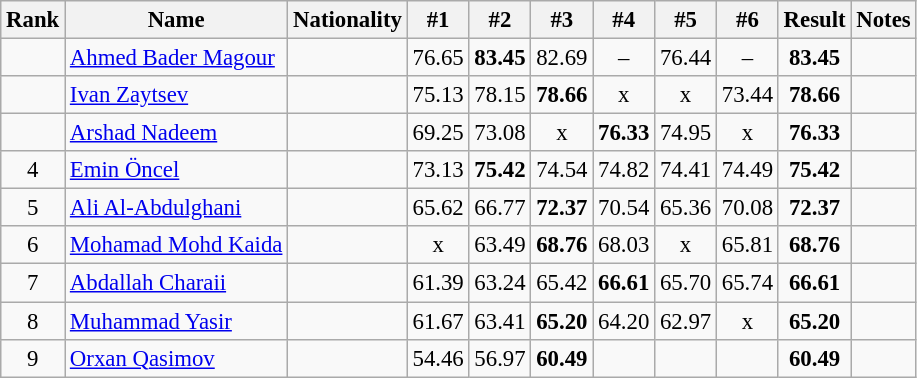<table class="wikitable sortable" style="text-align:center;font-size:95%">
<tr>
<th>Rank</th>
<th>Name</th>
<th>Nationality</th>
<th>#1</th>
<th>#2</th>
<th>#3</th>
<th>#4</th>
<th>#5</th>
<th>#6</th>
<th>Result</th>
<th>Notes</th>
</tr>
<tr>
<td></td>
<td align=left><a href='#'>Ahmed Bader Magour</a></td>
<td align=left></td>
<td>76.65</td>
<td><strong>83.45</strong></td>
<td>82.69</td>
<td>–</td>
<td>76.44</td>
<td>–</td>
<td><strong>83.45</strong></td>
<td></td>
</tr>
<tr>
<td></td>
<td align=left><a href='#'>Ivan Zaytsev</a></td>
<td align=left></td>
<td>75.13</td>
<td>78.15</td>
<td><strong>78.66</strong></td>
<td>x</td>
<td>x</td>
<td>73.44</td>
<td><strong>78.66</strong></td>
<td></td>
</tr>
<tr>
<td></td>
<td align=left><a href='#'>Arshad Nadeem</a></td>
<td align=left></td>
<td>69.25</td>
<td>73.08</td>
<td>x</td>
<td><strong>76.33</strong></td>
<td>74.95</td>
<td>x</td>
<td><strong>76.33</strong></td>
<td></td>
</tr>
<tr>
<td>4</td>
<td align=left><a href='#'>Emin Öncel</a></td>
<td align=left></td>
<td>73.13</td>
<td><strong>75.42</strong></td>
<td>74.54</td>
<td>74.82</td>
<td>74.41</td>
<td>74.49</td>
<td><strong>75.42</strong></td>
<td></td>
</tr>
<tr>
<td>5</td>
<td align=left><a href='#'>Ali Al-Abdulghani</a></td>
<td align=left></td>
<td>65.62</td>
<td>66.77</td>
<td><strong>72.37</strong></td>
<td>70.54</td>
<td>65.36</td>
<td>70.08</td>
<td><strong>72.37</strong></td>
<td></td>
</tr>
<tr>
<td>6</td>
<td align=left><a href='#'>Mohamad Mohd Kaida</a></td>
<td align=left></td>
<td>x</td>
<td>63.49</td>
<td><strong>68.76</strong></td>
<td>68.03</td>
<td>x</td>
<td>65.81</td>
<td><strong>68.76</strong></td>
<td></td>
</tr>
<tr>
<td>7</td>
<td align=left><a href='#'>Abdallah Charaii</a></td>
<td align=left></td>
<td>61.39</td>
<td>63.24</td>
<td>65.42</td>
<td><strong>66.61</strong></td>
<td>65.70</td>
<td>65.74</td>
<td><strong>66.61</strong></td>
<td></td>
</tr>
<tr>
<td>8</td>
<td align=left><a href='#'>Muhammad Yasir</a></td>
<td align=left></td>
<td>61.67</td>
<td>63.41</td>
<td><strong>65.20</strong></td>
<td>64.20</td>
<td>62.97</td>
<td>x</td>
<td><strong>65.20</strong></td>
<td></td>
</tr>
<tr>
<td>9</td>
<td align=left><a href='#'>Orxan Qasimov</a></td>
<td align=left></td>
<td>54.46</td>
<td>56.97</td>
<td><strong>60.49</strong></td>
<td></td>
<td></td>
<td></td>
<td><strong>60.49</strong></td>
<td></td>
</tr>
</table>
